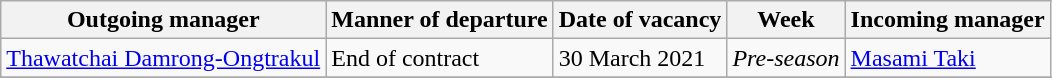<table class="wikitable">
<tr>
<th>Outgoing manager</th>
<th>Manner of departure</th>
<th>Date of vacancy</th>
<th>Week</th>
<th>Incoming manager</th>
</tr>
<tr>
<td> <a href='#'>Thawatchai Damrong-Ongtrakul</a></td>
<td>End of contract</td>
<td>30 March 2021</td>
<td><em>Pre-season</em></td>
<td> <a href='#'>Masami Taki</a></td>
</tr>
<tr>
</tr>
</table>
